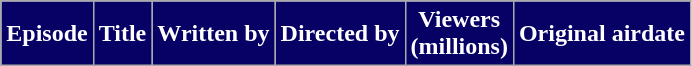<table class="wikitable plainrowheaders">
<tr style="color:#fff;">
<th style="background:#070065;">Episode</th>
<th style="background:#070065;">Title</th>
<th style="background:#070065;">Written by</th>
<th style="background:#070065;">Directed by</th>
<th style="background:#070065;">Viewers<br>(millions)</th>
<th style="background:#070065;">Original airdate<br>

</th>
</tr>
</table>
